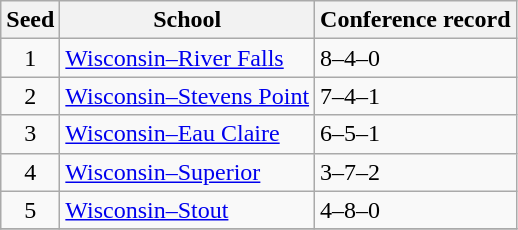<table class="wikitable">
<tr>
<th>Seed</th>
<th>School</th>
<th>Conference record</th>
</tr>
<tr>
<td align=center>1</td>
<td><a href='#'>Wisconsin–River Falls</a></td>
<td>8–4–0</td>
</tr>
<tr>
<td align=center>2</td>
<td><a href='#'>Wisconsin–Stevens Point</a></td>
<td>7–4–1</td>
</tr>
<tr>
<td align=center>3</td>
<td><a href='#'>Wisconsin–Eau Claire</a></td>
<td>6–5–1</td>
</tr>
<tr>
<td align=center>4</td>
<td><a href='#'>Wisconsin–Superior</a></td>
<td>3–7–2</td>
</tr>
<tr>
<td align=center>5</td>
<td><a href='#'>Wisconsin–Stout</a></td>
<td>4–8–0</td>
</tr>
<tr>
</tr>
</table>
